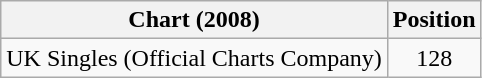<table class="wikitable">
<tr>
<th>Chart (2008)</th>
<th>Position</th>
</tr>
<tr>
<td>UK Singles (Official Charts Company)</td>
<td align="center">128</td>
</tr>
</table>
